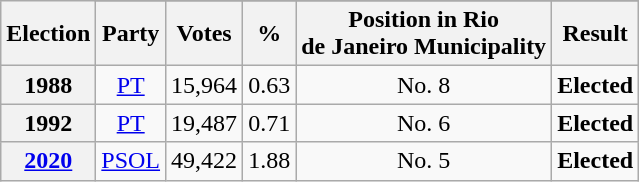<table class="wikitable" style="text-align: center;">
<tr>
<th rowspan="2">Election</th>
</tr>
<tr>
<th>Party</th>
<th>Votes</th>
<th>%</th>
<th>Position in Rio <br>de Janeiro Municipality</th>
<th>Result</th>
</tr>
<tr>
<th>1988</th>
<td><a href='#'>PT</a></td>
<td>15,964</td>
<td>0.63</td>
<td>No. 8</td>
<td><strong>Elected</strong></td>
</tr>
<tr>
<th>1992</th>
<td><a href='#'>PT</a></td>
<td>19,487</td>
<td>0.71</td>
<td>No. 6</td>
<td><strong>Elected</strong></td>
</tr>
<tr>
<th><a href='#'>2020</a></th>
<td><a href='#'>PSOL</a></td>
<td>49,422</td>
<td>1.88</td>
<td>No. 5</td>
<td><strong>Elected</strong></td>
</tr>
</table>
